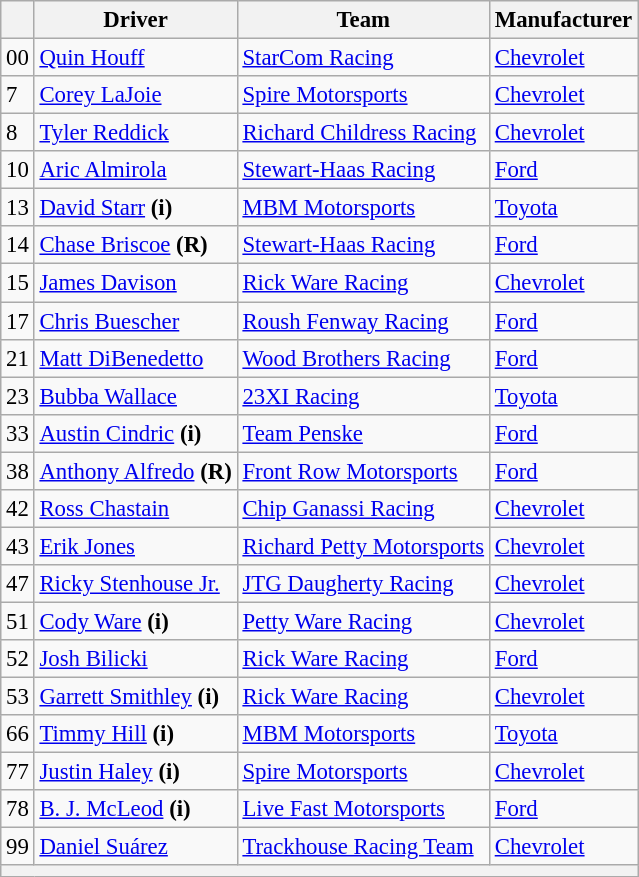<table class="wikitable" style="font-size:95%">
<tr>
<th></th>
<th>Driver</th>
<th>Team</th>
<th>Manufacturer</th>
</tr>
<tr>
<td>00</td>
<td><a href='#'>Quin Houff</a></td>
<td><a href='#'>StarCom Racing</a></td>
<td><a href='#'>Chevrolet</a></td>
</tr>
<tr>
<td>7</td>
<td><a href='#'>Corey LaJoie</a></td>
<td><a href='#'>Spire Motorsports</a></td>
<td><a href='#'>Chevrolet</a></td>
</tr>
<tr>
<td>8</td>
<td><a href='#'>Tyler Reddick</a></td>
<td><a href='#'>Richard Childress Racing</a></td>
<td><a href='#'>Chevrolet</a></td>
</tr>
<tr>
<td>10</td>
<td><a href='#'>Aric Almirola</a></td>
<td><a href='#'>Stewart-Haas Racing</a></td>
<td><a href='#'>Ford</a></td>
</tr>
<tr>
<td>13</td>
<td><a href='#'>David Starr</a> <strong>(i)</strong></td>
<td><a href='#'>MBM Motorsports</a></td>
<td><a href='#'>Toyota</a></td>
</tr>
<tr>
<td>14</td>
<td><a href='#'>Chase Briscoe</a> <strong>(R)</strong></td>
<td><a href='#'>Stewart-Haas Racing</a></td>
<td><a href='#'>Ford</a></td>
</tr>
<tr>
<td>15</td>
<td><a href='#'>James Davison</a></td>
<td><a href='#'>Rick Ware Racing</a></td>
<td><a href='#'>Chevrolet</a></td>
</tr>
<tr>
<td>17</td>
<td><a href='#'>Chris Buescher</a></td>
<td><a href='#'>Roush Fenway Racing</a></td>
<td><a href='#'>Ford</a></td>
</tr>
<tr>
<td>21</td>
<td><a href='#'>Matt DiBenedetto</a></td>
<td><a href='#'>Wood Brothers Racing</a></td>
<td><a href='#'>Ford</a></td>
</tr>
<tr>
<td>23</td>
<td><a href='#'>Bubba Wallace</a></td>
<td><a href='#'>23XI Racing</a></td>
<td><a href='#'>Toyota</a></td>
</tr>
<tr>
<td>33</td>
<td><a href='#'>Austin Cindric</a> <strong>(i)</strong></td>
<td><a href='#'>Team Penske</a></td>
<td><a href='#'>Ford</a></td>
</tr>
<tr>
<td>38</td>
<td><a href='#'>Anthony Alfredo</a> <strong>(R)</strong></td>
<td><a href='#'>Front Row Motorsports</a></td>
<td><a href='#'>Ford</a></td>
</tr>
<tr>
<td>42</td>
<td><a href='#'>Ross Chastain</a></td>
<td><a href='#'>Chip Ganassi Racing</a></td>
<td><a href='#'>Chevrolet</a></td>
</tr>
<tr>
<td>43</td>
<td><a href='#'>Erik Jones</a></td>
<td><a href='#'>Richard Petty Motorsports</a></td>
<td><a href='#'>Chevrolet</a></td>
</tr>
<tr>
<td>47</td>
<td><a href='#'>Ricky Stenhouse Jr.</a></td>
<td><a href='#'>JTG Daugherty Racing</a></td>
<td><a href='#'>Chevrolet</a></td>
</tr>
<tr>
<td>51</td>
<td><a href='#'>Cody Ware</a> <strong>(i)</strong></td>
<td><a href='#'>Petty Ware Racing</a></td>
<td><a href='#'>Chevrolet</a></td>
</tr>
<tr>
<td>52</td>
<td><a href='#'>Josh Bilicki</a></td>
<td><a href='#'>Rick Ware Racing</a></td>
<td><a href='#'>Ford</a></td>
</tr>
<tr>
<td>53</td>
<td><a href='#'>Garrett Smithley</a> <strong>(i)</strong></td>
<td><a href='#'>Rick Ware Racing</a></td>
<td><a href='#'>Chevrolet</a></td>
</tr>
<tr>
<td>66</td>
<td><a href='#'>Timmy Hill</a> <strong>(i)</strong></td>
<td><a href='#'>MBM Motorsports</a></td>
<td><a href='#'>Toyota</a></td>
</tr>
<tr>
<td>77</td>
<td><a href='#'>Justin Haley</a> <strong>(i)</strong></td>
<td><a href='#'>Spire Motorsports</a></td>
<td><a href='#'>Chevrolet</a></td>
</tr>
<tr>
<td>78</td>
<td><a href='#'>B. J. McLeod</a> <strong>(i)</strong></td>
<td><a href='#'>Live Fast Motorsports</a></td>
<td><a href='#'>Ford</a></td>
</tr>
<tr>
<td>99</td>
<td><a href='#'>Daniel Suárez</a></td>
<td><a href='#'>Trackhouse Racing Team</a></td>
<td><a href='#'>Chevrolet</a></td>
</tr>
<tr>
<th colspan="4"></th>
</tr>
</table>
